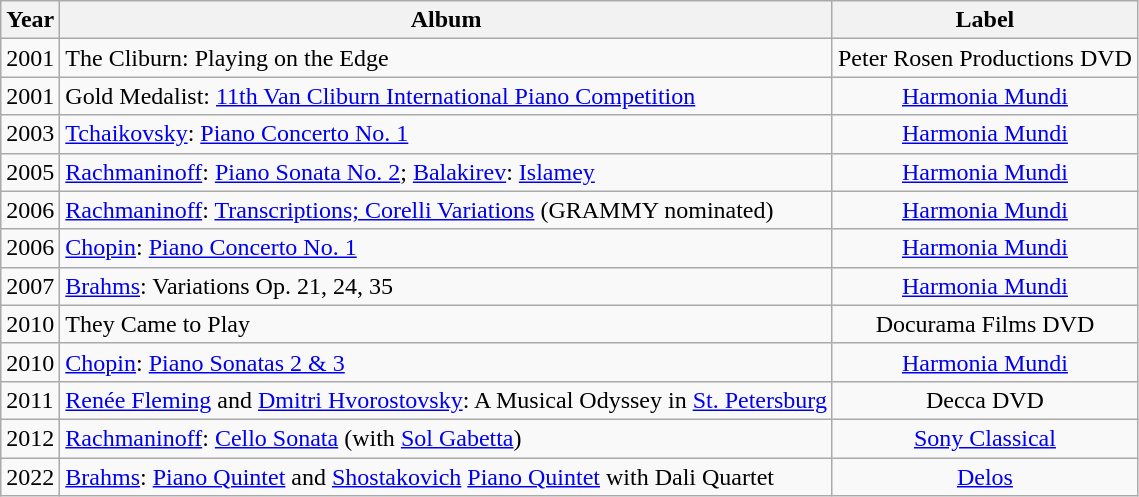<table class="wikitable sortable">
<tr>
<th>Year</th>
<th>Album</th>
<th>Label</th>
</tr>
<tr>
<td>2001</td>
<td>The Cliburn: Playing on the Edge</td>
<td style="text-align:center;">Peter Rosen Productions DVD</td>
</tr>
<tr>
<td>2001</td>
<td>Gold Medalist: <a href='#'>11th Van Cliburn International Piano Competition</a></td>
<td style="text-align:center;"><a href='#'>Harmonia Mundi</a></td>
</tr>
<tr>
<td>2003</td>
<td><a href='#'>Tchaikovsky</a>: <a href='#'>Piano Concerto No. 1</a></td>
<td style="text-align:center;"><a href='#'>Harmonia Mundi</a></td>
</tr>
<tr>
<td>2005</td>
<td><a href='#'>Rachmaninoff</a>: <a href='#'>Piano Sonata No. 2</a>; <a href='#'>Balakirev</a>: <a href='#'>Islamey</a></td>
<td style="text-align:center;"><a href='#'>Harmonia Mundi</a></td>
</tr>
<tr>
<td>2006</td>
<td><a href='#'>Rachmaninoff</a>: <a href='#'>Transcriptions; Corelli Variations</a> (GRAMMY nominated)</td>
<td style="text-align:center;"><a href='#'>Harmonia Mundi</a></td>
</tr>
<tr>
<td>2006</td>
<td><a href='#'>Chopin</a>: <a href='#'>Piano Concerto No. 1</a></td>
<td style="text-align:center;"><a href='#'>Harmonia Mundi</a></td>
</tr>
<tr>
<td>2007</td>
<td><a href='#'>Brahms</a>: Variations Op. 21, 24, 35</td>
<td style="text-align:center;"><a href='#'>Harmonia Mundi</a></td>
</tr>
<tr>
<td>2010</td>
<td>They Came to Play</td>
<td style="text-align:center;">Docurama Films DVD</td>
</tr>
<tr>
<td>2010</td>
<td><a href='#'>Chopin</a>: <a href='#'>Piano Sonatas 2 & 3</a></td>
<td style="text-align:center;"><a href='#'>Harmonia Mundi</a></td>
</tr>
<tr>
<td>2011</td>
<td><a href='#'>Renée Fleming</a> and <a href='#'>Dmitri Hvorostovsky</a>: A Musical Odyssey in <a href='#'>St. Petersburg</a></td>
<td style="text-align:center;">Decca DVD</td>
</tr>
<tr>
<td>2012</td>
<td><a href='#'>Rachmaninoff</a>: <a href='#'>Cello Sonata</a> (with <a href='#'>Sol Gabetta</a>)</td>
<td style="text-align:center;"><a href='#'>Sony Classical</a></td>
</tr>
<tr>
<td>2022</td>
<td><a href='#'>Brahms</a>: <a href='#'>Piano Quintet</a> and <a href='#'>Shostakovich</a> <a href='#'>Piano Quintet</a> with Dali Quartet</td>
<td style="text-align:center;"><a href='#'>Delos</a></td>
</tr>
</table>
